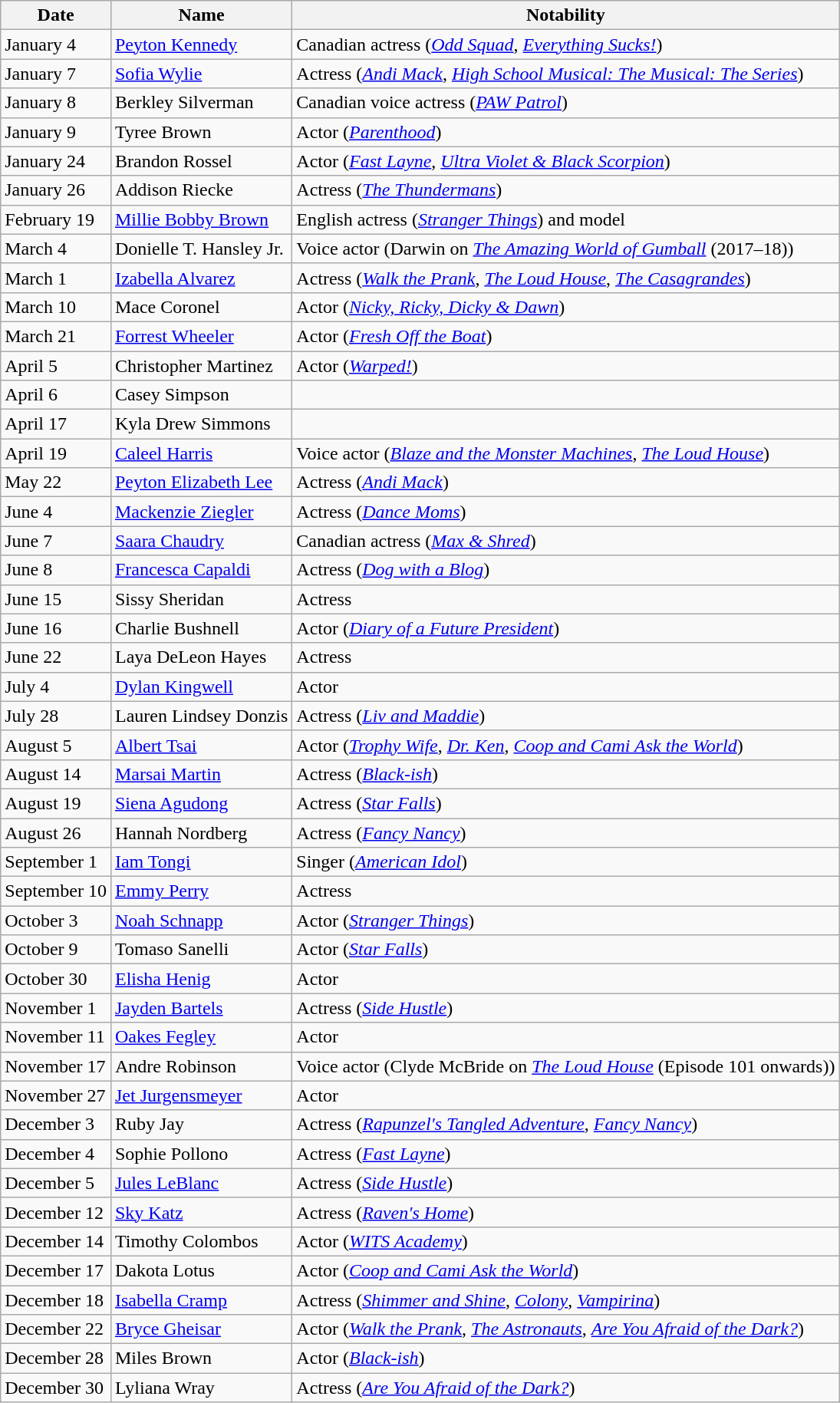<table class="wikitable">
<tr>
<th>Date</th>
<th>Name</th>
<th>Notability</th>
</tr>
<tr>
<td>January 4</td>
<td><a href='#'>Peyton Kennedy</a></td>
<td>Canadian actress (<em><a href='#'>Odd Squad</a></em>, <em><a href='#'>Everything Sucks!</a></em>)</td>
</tr>
<tr>
<td>January 7</td>
<td><a href='#'>Sofia Wylie</a></td>
<td>Actress (<em><a href='#'>Andi Mack</a></em>, <em><a href='#'>High School Musical: The Musical: The Series</a></em>)</td>
</tr>
<tr>
<td>January 8</td>
<td>Berkley Silverman</td>
<td>Canadian voice actress (<em><a href='#'>PAW Patrol</a></em>)</td>
</tr>
<tr>
<td>January 9</td>
<td>Tyree Brown</td>
<td>Actor (<em><a href='#'>Parenthood</a></em>)</td>
</tr>
<tr>
<td>January 24</td>
<td>Brandon Rossel</td>
<td>Actor (<em><a href='#'>Fast Layne</a></em>, <em><a href='#'>Ultra Violet & Black Scorpion</a></em>)</td>
</tr>
<tr>
<td>January 26</td>
<td>Addison Riecke</td>
<td>Actress (<em><a href='#'>The Thundermans</a></em>)</td>
</tr>
<tr>
<td>February 19</td>
<td><a href='#'>Millie Bobby Brown</a></td>
<td>English actress (<em><a href='#'>Stranger Things</a></em>) and model</td>
</tr>
<tr>
<td>March 4</td>
<td>Donielle T. Hansley Jr.</td>
<td>Voice actor (Darwin on <em><a href='#'>The Amazing World of Gumball</a></em> (2017–18))</td>
</tr>
<tr>
<td>March 1</td>
<td><a href='#'>Izabella Alvarez</a></td>
<td>Actress (<em><a href='#'>Walk the Prank</a></em>, <em><a href='#'>The Loud House</a></em>, <em><a href='#'>The Casagrandes</a></em>)</td>
</tr>
<tr>
<td>March 10</td>
<td>Mace Coronel</td>
<td>Actor (<em><a href='#'>Nicky, Ricky, Dicky & Dawn</a></em>)</td>
</tr>
<tr>
<td>March 21</td>
<td><a href='#'>Forrest Wheeler</a></td>
<td>Actor (<em><a href='#'>Fresh Off the Boat</a></em>)</td>
</tr>
<tr>
<td>April 5</td>
<td>Christopher Martinez</td>
<td>Actor (<em><a href='#'>Warped!</a></em>)</td>
</tr>
<tr>
<td>April 6</td>
<td>Casey Simpson</td>
<td></td>
</tr>
<tr>
<td>April 17</td>
<td>Kyla Drew Simmons</td>
</tr>
<tr>
<td>April 19</td>
<td><a href='#'>Caleel Harris</a></td>
<td>Voice actor (<em><a href='#'>Blaze and the Monster Machines</a></em>, <em><a href='#'>The Loud House</a></em>)</td>
</tr>
<tr>
<td>May 22</td>
<td><a href='#'>Peyton Elizabeth Lee</a></td>
<td>Actress (<em><a href='#'>Andi Mack</a></em>)</td>
</tr>
<tr>
<td>June 4</td>
<td><a href='#'>Mackenzie Ziegler</a></td>
<td>Actress (<em><a href='#'>Dance Moms</a></em>)</td>
</tr>
<tr>
<td>June 7</td>
<td><a href='#'>Saara Chaudry</a></td>
<td>Canadian actress (<em><a href='#'>Max & Shred</a></em>)</td>
</tr>
<tr>
<td>June 8</td>
<td><a href='#'>Francesca Capaldi</a></td>
<td>Actress (<em><a href='#'>Dog with a Blog</a></em>)</td>
</tr>
<tr>
<td>June 15</td>
<td>Sissy Sheridan</td>
<td>Actress</td>
</tr>
<tr>
<td>June 16</td>
<td>Charlie Bushnell</td>
<td>Actor (<em><a href='#'>Diary of a Future President</a></em>)</td>
</tr>
<tr>
<td>June 22</td>
<td>Laya DeLeon Hayes</td>
<td>Actress</td>
</tr>
<tr>
<td>July 4</td>
<td><a href='#'>Dylan Kingwell</a></td>
<td>Actor</td>
</tr>
<tr>
<td>July 28</td>
<td>Lauren Lindsey Donzis</td>
<td>Actress (<em><a href='#'>Liv and Maddie</a></em>)</td>
</tr>
<tr>
<td>August 5</td>
<td><a href='#'>Albert Tsai</a></td>
<td>Actor (<em><a href='#'>Trophy Wife</a></em>, <em><a href='#'>Dr. Ken</a></em>, <em><a href='#'>Coop and Cami Ask the World</a></em>)</td>
</tr>
<tr>
<td>August 14</td>
<td><a href='#'>Marsai Martin</a></td>
<td>Actress (<em><a href='#'>Black-ish</a></em>)</td>
</tr>
<tr>
<td>August 19</td>
<td><a href='#'>Siena Agudong</a></td>
<td>Actress (<em><a href='#'>Star Falls</a></em>)</td>
</tr>
<tr>
<td>August 26</td>
<td>Hannah Nordberg</td>
<td>Actress (<em><a href='#'>Fancy Nancy</a></em>)</td>
</tr>
<tr>
<td>September 1</td>
<td><a href='#'>Iam Tongi</a></td>
<td>Singer (<em><a href='#'>American Idol</a></em>)</td>
</tr>
<tr>
<td>September 10</td>
<td><a href='#'>Emmy Perry</a></td>
<td>Actress</td>
</tr>
<tr>
<td>October 3</td>
<td><a href='#'>Noah Schnapp</a></td>
<td>Actor (<em><a href='#'>Stranger Things</a></em>)</td>
</tr>
<tr>
<td>October 9</td>
<td>Tomaso Sanelli</td>
<td>Actor (<em><a href='#'>Star Falls</a></em>)</td>
</tr>
<tr>
<td>October 30</td>
<td><a href='#'>Elisha Henig</a></td>
<td>Actor</td>
</tr>
<tr>
<td>November 1</td>
<td><a href='#'>Jayden Bartels</a></td>
<td>Actress (<em><a href='#'>Side Hustle</a></em>)</td>
</tr>
<tr>
<td>November 11</td>
<td><a href='#'>Oakes Fegley</a></td>
<td>Actor</td>
</tr>
<tr>
<td>November 17</td>
<td>Andre Robinson</td>
<td>Voice actor (Clyde McBride on <em><a href='#'>The Loud House</a></em> (Episode 101 onwards))</td>
</tr>
<tr>
<td>November 27</td>
<td><a href='#'>Jet Jurgensmeyer</a></td>
<td>Actor</td>
</tr>
<tr>
<td>December 3</td>
<td>Ruby Jay</td>
<td>Actress (<em><a href='#'>Rapunzel's Tangled Adventure</a></em>, <em><a href='#'>Fancy Nancy</a></em>)</td>
</tr>
<tr>
<td>December 4</td>
<td>Sophie Pollono</td>
<td>Actress (<em><a href='#'>Fast Layne</a></em>)</td>
</tr>
<tr>
<td>December 5</td>
<td><a href='#'>Jules LeBlanc</a></td>
<td>Actress (<em><a href='#'>Side Hustle</a></em>)</td>
</tr>
<tr>
<td>December 12</td>
<td><a href='#'>Sky Katz</a></td>
<td>Actress (<em><a href='#'>Raven's Home</a></em>)</td>
</tr>
<tr>
<td>December 14</td>
<td>Timothy Colombos</td>
<td>Actor (<em><a href='#'>WITS Academy</a></em>)</td>
</tr>
<tr>
<td>December 17</td>
<td>Dakota Lotus</td>
<td>Actor (<em><a href='#'>Coop and Cami Ask the World</a></em>)</td>
</tr>
<tr>
<td>December 18</td>
<td><a href='#'>Isabella Cramp</a></td>
<td>Actress (<em><a href='#'>Shimmer and Shine</a></em>, <em><a href='#'>Colony</a></em>, <em><a href='#'>Vampirina</a></em>)</td>
</tr>
<tr>
<td>December 22</td>
<td><a href='#'>Bryce Gheisar</a></td>
<td>Actor (<em><a href='#'>Walk the Prank</a></em>, <em><a href='#'>The Astronauts</a></em>, <em><a href='#'>Are You Afraid of the Dark?</a></em>)</td>
</tr>
<tr>
<td>December 28</td>
<td>Miles Brown</td>
<td>Actor (<em><a href='#'>Black-ish</a></em>)</td>
</tr>
<tr>
<td>December 30</td>
<td>Lyliana Wray</td>
<td>Actress (<em><a href='#'>Are You Afraid of the Dark?</a></em>)</td>
</tr>
</table>
